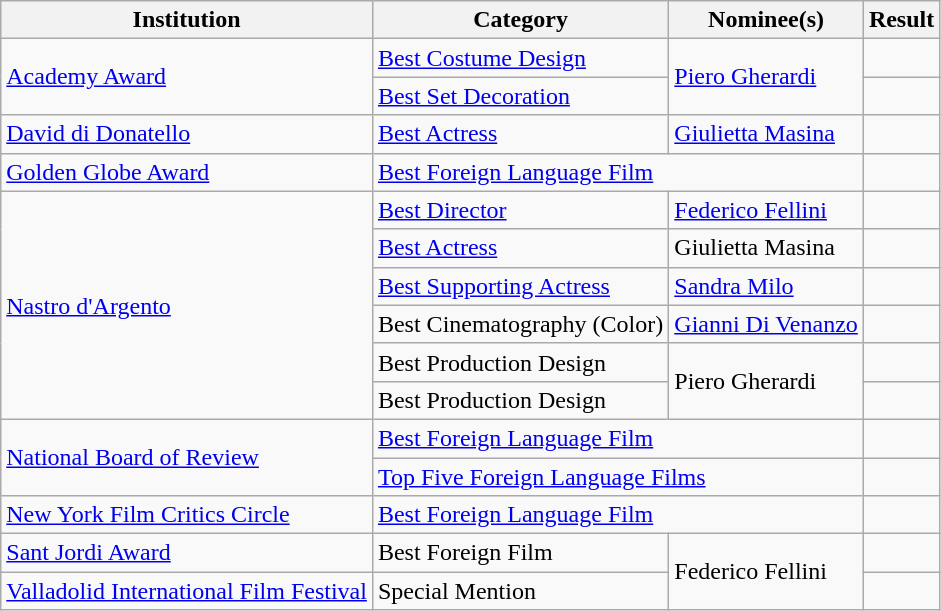<table class="wikitable">
<tr>
<th>Institution</th>
<th>Category</th>
<th>Nominee(s)</th>
<th>Result</th>
</tr>
<tr>
<td rowspan="2"><a href='#'>Academy Award</a></td>
<td><a href='#'>Best Costume Design</a></td>
<td rowspan="2"><a href='#'>Piero Gherardi</a></td>
<td></td>
</tr>
<tr>
<td><a href='#'>Best Set Decoration</a></td>
<td></td>
</tr>
<tr>
<td><a href='#'>David di Donatello</a></td>
<td><a href='#'>Best Actress</a></td>
<td><a href='#'>Giulietta Masina</a></td>
<td></td>
</tr>
<tr>
<td><a href='#'>Golden Globe Award</a></td>
<td colspan="2"><a href='#'>Best Foreign Language Film</a></td>
<td></td>
</tr>
<tr>
<td rowspan="6"><a href='#'>Nastro d'Argento</a></td>
<td><a href='#'>Best Director</a></td>
<td><a href='#'>Federico Fellini</a></td>
<td></td>
</tr>
<tr>
<td><a href='#'>Best Actress</a></td>
<td>Giulietta Masina</td>
<td></td>
</tr>
<tr>
<td><a href='#'>Best Supporting Actress</a></td>
<td><a href='#'>Sandra Milo</a></td>
<td></td>
</tr>
<tr>
<td>Best Cinematography (Color)</td>
<td><a href='#'>Gianni Di Venanzo</a></td>
<td></td>
</tr>
<tr>
<td>Best Production Design</td>
<td rowspan="2">Piero Gherardi</td>
<td></td>
</tr>
<tr>
<td>Best Production Design</td>
<td></td>
</tr>
<tr>
<td rowspan="2"><a href='#'>National Board of Review</a></td>
<td colspan="2"><a href='#'>Best Foreign Language Film</a></td>
<td></td>
</tr>
<tr>
<td colspan="2"><a href='#'>Top Five Foreign Language Films</a></td>
<td></td>
</tr>
<tr>
<td><a href='#'>New York Film Critics Circle</a></td>
<td colspan="2"><a href='#'>Best Foreign Language Film</a></td>
<td></td>
</tr>
<tr>
<td><a href='#'>Sant Jordi Award</a></td>
<td>Best Foreign Film</td>
<td rowspan="3">Federico Fellini</td>
<td></td>
</tr>
<tr>
<td><a href='#'>Valladolid International Film Festival</a></td>
<td>Special Mention</td>
<td></td>
</tr>
</table>
